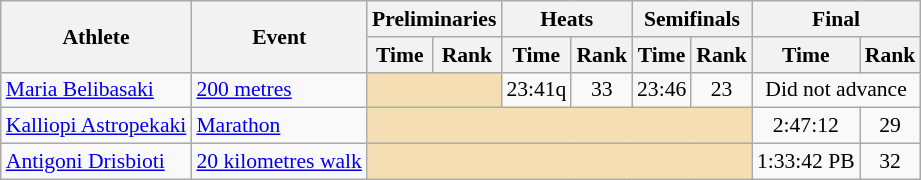<table class=wikitable style="font-size:90%;">
<tr>
<th rowspan="2">Athlete</th>
<th rowspan="2">Event</th>
<th colspan="2">Preliminaries</th>
<th colspan="2">Heats</th>
<th colspan="2">Semifinals</th>
<th colspan="2">Final</th>
</tr>
<tr>
<th>Time</th>
<th>Rank</th>
<th>Time</th>
<th>Rank</th>
<th>Time</th>
<th>Rank</th>
<th>Time</th>
<th>Rank</th>
</tr>
<tr style="border-top: single;">
<td><a href='#'>Maria Belibasaki</a></td>
<td><a href='#'>200 metres</a></td>
<td colspan= 2 bgcolor="wheat"></td>
<td align=center>23:41q</td>
<td align=center>33</td>
<td align=center>23:46</td>
<td align=center>23</td>
<td align=center colspan = 2>Did not advance</td>
</tr>
<tr style="border-top: single;">
<td><a href='#'>Kalliopi Astropekaki</a></td>
<td><a href='#'>Marathon</a></td>
<td colspan= 6 bgcolor="wheat"></td>
<td align=center>2:47:12</td>
<td align=center>29</td>
</tr>
<tr style="border-top: single;">
<td><a href='#'>Antigoni Drisbioti</a></td>
<td><a href='#'>20 kilometres walk</a></td>
<td colspan= 6 bgcolor="wheat"></td>
<td align=center>1:33:42 PB</td>
<td align=center>32</td>
</tr>
</table>
